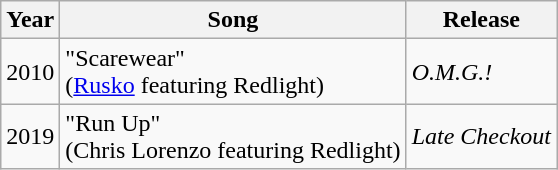<table class="wikitable">
<tr>
<th>Year</th>
<th>Song</th>
<th>Release</th>
</tr>
<tr>
<td>2010</td>
<td>"Scarewear"<br><span>(<a href='#'>Rusko</a> featuring Redlight)</span></td>
<td><em>O.M.G.!</em></td>
</tr>
<tr>
<td>2019</td>
<td>"Run Up"<br><span>(Chris Lorenzo featuring Redlight)</span></td>
<td><em>Late Checkout</em></td>
</tr>
</table>
